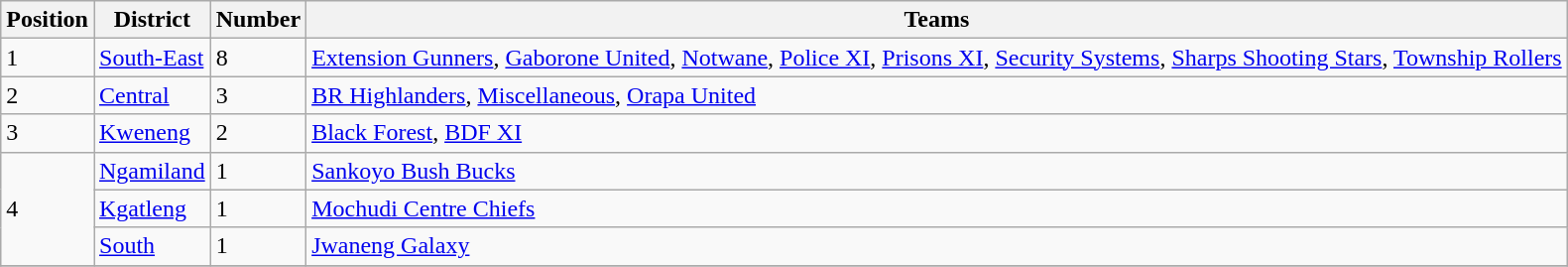<table class="wikitable sortable">
<tr>
<th>Position</th>
<th>District</th>
<th>Number</th>
<th>Teams</th>
</tr>
<tr>
<td>1</td>
<td><a href='#'>South-East</a></td>
<td>8</td>
<td><a href='#'>Extension Gunners</a>, <a href='#'>Gaborone United</a>, <a href='#'>Notwane</a>, <a href='#'>Police XI</a>, <a href='#'>Prisons XI</a>, <a href='#'>Security Systems</a>, <a href='#'>Sharps Shooting Stars</a>, <a href='#'>Township Rollers</a></td>
</tr>
<tr>
<td>2</td>
<td><a href='#'>Central</a></td>
<td>3</td>
<td><a href='#'>BR Highlanders</a>, <a href='#'>Miscellaneous</a>, <a href='#'>Orapa United</a></td>
</tr>
<tr>
<td>3</td>
<td><a href='#'>Kweneng</a></td>
<td>2</td>
<td><a href='#'>Black Forest</a>, <a href='#'>BDF XI</a></td>
</tr>
<tr>
<td rowspan="3">4</td>
<td><a href='#'>Ngamiland</a></td>
<td>1</td>
<td><a href='#'>Sankoyo Bush Bucks</a></td>
</tr>
<tr>
<td><a href='#'>Kgatleng</a></td>
<td>1</td>
<td><a href='#'>Mochudi Centre Chiefs</a></td>
</tr>
<tr>
<td><a href='#'>South</a></td>
<td>1</td>
<td><a href='#'>Jwaneng Galaxy</a></td>
</tr>
<tr>
</tr>
</table>
